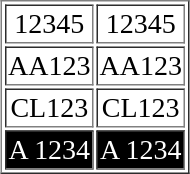<table border="1" style="margin:1em auto;">
<tr size="40"  style="text-align:center; color:black; font-size:14pt; background:white;">
<td>12345</td>
<td>12345</td>
</tr>
<tr style="text-align:center; color:black; font-size:14pt; background:white;">
<td>AA123</td>
<td>AA123</td>
</tr>
<tr style="text-align:center; color:black; font-size:14pt; background:white;">
<td>CL123</td>
<td>CL123</td>
</tr>
<tr style="text-align:center; color:white; font-size:14pt; background:black;">
<td>A 1234</td>
<td>A 1234</td>
</tr>
</table>
